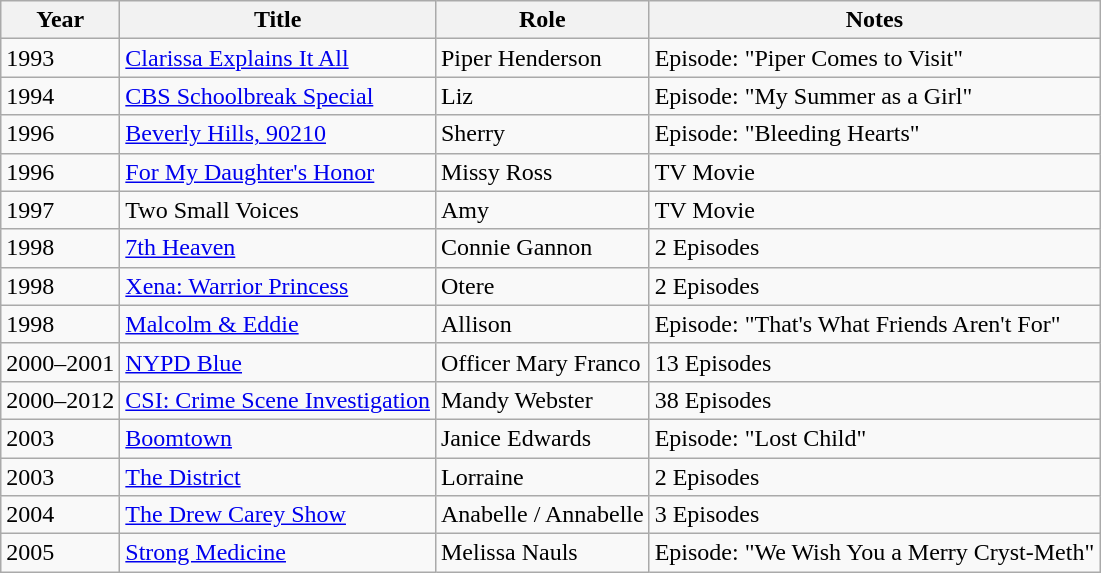<table class="wikitable">
<tr>
<th>Year</th>
<th>Title</th>
<th>Role</th>
<th>Notes</th>
</tr>
<tr>
<td>1993</td>
<td><a href='#'>Clarissa Explains It All</a></td>
<td>Piper Henderson</td>
<td>Episode: "Piper Comes to Visit"</td>
</tr>
<tr>
<td>1994</td>
<td><a href='#'>CBS Schoolbreak Special</a></td>
<td>Liz</td>
<td>Episode: "My Summer as a Girl"</td>
</tr>
<tr>
<td>1996</td>
<td><a href='#'>Beverly Hills, 90210</a></td>
<td>Sherry</td>
<td>Episode: "Bleeding Hearts"</td>
</tr>
<tr>
<td>1996</td>
<td><a href='#'>For My Daughter's Honor</a></td>
<td>Missy Ross</td>
<td>TV Movie</td>
</tr>
<tr>
<td>1997</td>
<td>Two Small Voices</td>
<td>Amy</td>
<td>TV Movie</td>
</tr>
<tr>
<td>1998</td>
<td><a href='#'>7th Heaven</a></td>
<td>Connie Gannon</td>
<td>2 Episodes</td>
</tr>
<tr>
<td>1998</td>
<td><a href='#'>Xena: Warrior Princess</a></td>
<td>Otere</td>
<td>2 Episodes</td>
</tr>
<tr>
<td>1998</td>
<td><a href='#'>Malcolm & Eddie</a></td>
<td>Allison</td>
<td>Episode: "That's What Friends Aren't For"</td>
</tr>
<tr>
<td>2000–2001</td>
<td><a href='#'>NYPD Blue</a></td>
<td>Officer Mary Franco</td>
<td>13 Episodes</td>
</tr>
<tr>
<td>2000–2012</td>
<td><a href='#'>CSI: Crime Scene Investigation</a></td>
<td>Mandy Webster</td>
<td>38 Episodes</td>
</tr>
<tr>
<td>2003</td>
<td><a href='#'>Boomtown</a></td>
<td>Janice Edwards</td>
<td>Episode: "Lost Child"</td>
</tr>
<tr>
<td>2003</td>
<td><a href='#'>The District</a></td>
<td>Lorraine</td>
<td>2 Episodes</td>
</tr>
<tr>
<td>2004</td>
<td><a href='#'>The Drew Carey Show</a></td>
<td>Anabelle / Annabelle</td>
<td>3 Episodes</td>
</tr>
<tr>
<td>2005</td>
<td><a href='#'>Strong Medicine</a></td>
<td>Melissa Nauls</td>
<td>Episode: "We Wish You a Merry Cryst-Meth"</td>
</tr>
</table>
